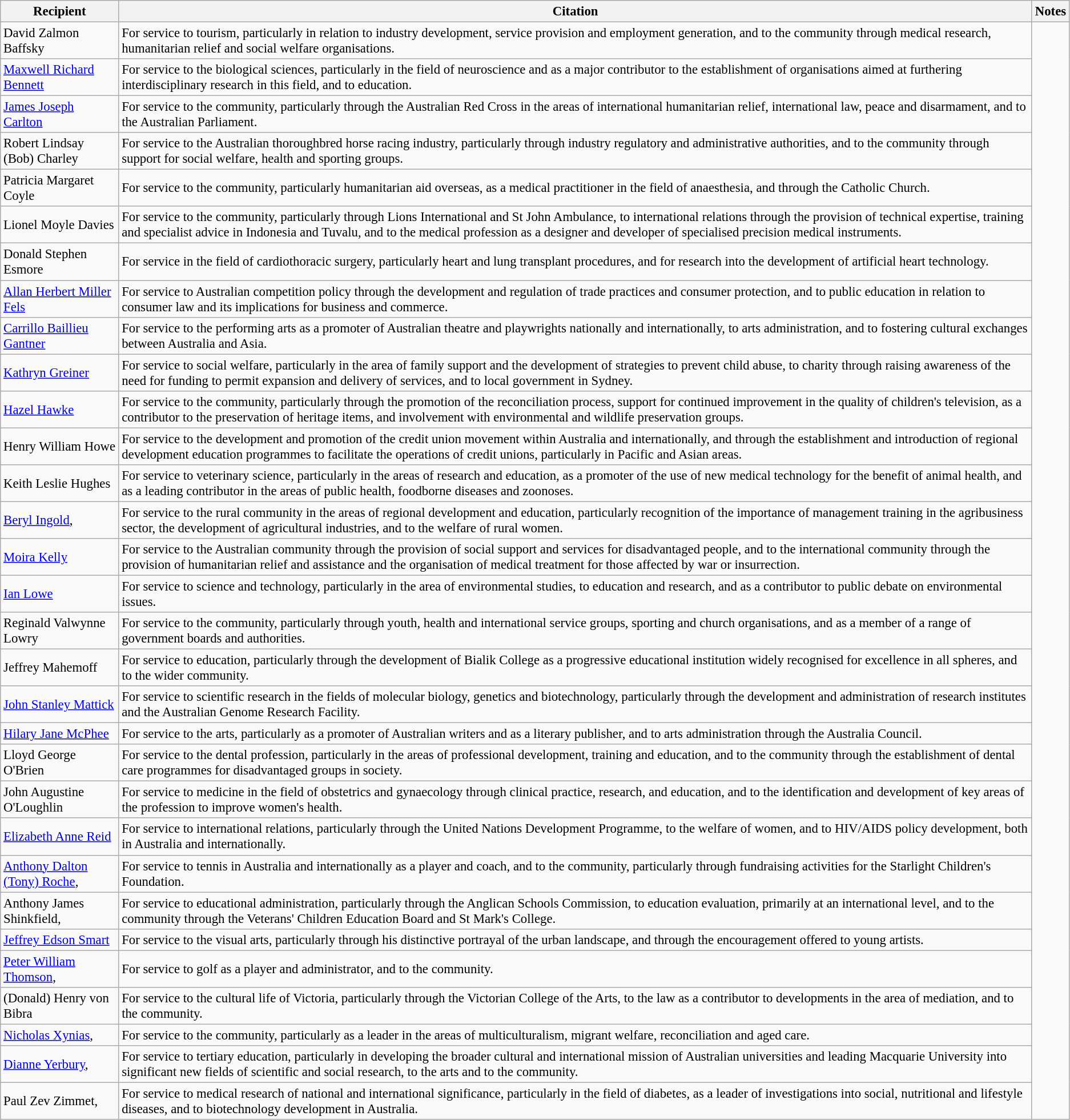<table class="wikitable" style="font-size:95%;">
<tr>
<th>Recipient</th>
<th>Citation</th>
<th>Notes</th>
</tr>
<tr>
<td>David Zalmon Baffsky</td>
<td>For service to tourism, particularly in relation to industry development, service provision and employment generation, and to the community through medical research, humanitarian relief and social welfare organisations.</td>
<td rowspan=31></td>
</tr>
<tr>
<td> <a href='#'>Maxwell Richard Bennett</a></td>
<td>For service to the biological sciences, particularly in the field of neuroscience and as a major contributor to the establishment of organisations aimed at furthering interdisciplinary research in this field, and to education.</td>
</tr>
<tr>
<td> <a href='#'>James Joseph Carlton</a></td>
<td>For service to the community, particularly through the Australian Red Cross in the areas of international humanitarian relief, international law, peace and disarmament, and to the Australian Parliament.</td>
</tr>
<tr>
<td>Robert Lindsay (Bob) Charley</td>
<td>For service to the Australian thoroughbred horse racing industry, particularly through industry regulatory and administrative authorities, and to the community through support for social welfare, health and sporting groups.</td>
</tr>
<tr>
<td> Patricia Margaret Coyle</td>
<td>For service to the community, particularly humanitarian aid overseas, as a medical practitioner in the field of anaesthesia, and through the Catholic Church.</td>
</tr>
<tr>
<td>Lionel Moyle Davies </td>
<td>For service to the community, particularly through Lions International and St John Ambulance, to international relations through the provision of technical expertise, training and specialist advice in Indonesia and Tuvalu, and to the medical profession as a designer and developer of specialised precision medical instruments.</td>
</tr>
<tr>
<td> Donald Stephen Esmore</td>
<td>For service in the field of cardiothoracic surgery, particularly heart and lung transplant procedures, and for research into the development of artificial heart technology.</td>
</tr>
<tr>
<td> <a href='#'>Allan Herbert Miller Fels</a></td>
<td>For service to Australian competition policy through the development and regulation of trade practices and consumer protection, and to public education in relation to consumer law and its implications for business and commerce.</td>
</tr>
<tr>
<td><a href='#'>Carrillo Baillieu Gantner</a></td>
<td>For service to the performing arts as a promoter of Australian theatre and playwrights nationally and internationally, to arts administration, and to fostering cultural exchanges between Australia and Asia.</td>
</tr>
<tr>
<td><a href='#'>Kathryn Greiner</a></td>
<td>For service to social welfare, particularly in the area of family support and the development of strategies to prevent child abuse, to charity through raising awareness of the need for funding to permit expansion and delivery of services, and to local government in Sydney.</td>
</tr>
<tr>
<td><a href='#'>Hazel Hawke</a></td>
<td>For service to the community, particularly through the promotion of the reconciliation process, support for continued improvement in the quality of children's television, as a contributor to the preservation of heritage items, and involvement with environmental and wildlife preservation groups.</td>
</tr>
<tr>
<td>Henry William Howe</td>
<td>For service to the development and promotion of the credit union movement within Australia and internationally, and through the establishment and introduction of regional development education programmes to facilitate the operations of credit unions, particularly in Pacific and Asian areas.</td>
</tr>
<tr>
<td> Keith Leslie Hughes</td>
<td>For service to veterinary science, particularly in the areas of research and education, as a promoter of the use of new medical technology for the benefit of animal health, and as a leading contributor in the areas of public health, foodborne diseases and zoonoses.</td>
</tr>
<tr>
<td><a href='#'>Beryl Ingold</a>, </td>
<td>For service to the rural community in the areas of regional development and education, particularly recognition of the importance of management training in the agribusiness sector, the development of agricultural industries, and to the welfare of rural women.</td>
</tr>
<tr>
<td><a href='#'>Moira Kelly</a></td>
<td>For service to the Australian community through the provision of social support and services for disadvantaged people, and to the international community through the provision of humanitarian relief and assistance and the organisation of medical treatment for those affected by war or insurrection.</td>
</tr>
<tr>
<td> <a href='#'>Ian Lowe</a></td>
<td>For service to science and technology, particularly in the area of environmental studies, to education and research, and as a contributor to public debate on environmental issues.</td>
</tr>
<tr>
<td>Reginald Valwynne Lowry</td>
<td>For service to the community, particularly through youth, health and international service groups, sporting and church organisations, and as a member of a range of government boards and authorities.</td>
</tr>
<tr>
<td>Jeffrey Mahemoff</td>
<td>For service to education, particularly through the development of Bialik College as a progressive educational institution widely recognised for excellence in all spheres, and to the wider community.</td>
</tr>
<tr>
<td> <a href='#'>John Stanley Mattick</a></td>
<td>For service to scientific research in the fields of molecular biology, genetics and biotechnology, particularly through the development and administration of research institutes and the Australian Genome Research Facility.</td>
</tr>
<tr>
<td><a href='#'>Hilary Jane McPhee</a></td>
<td>For service to the arts, particularly as a promoter of Australian writers and as a literary publisher, and to arts administration through the Australia Council.</td>
</tr>
<tr>
<td> Lloyd George O'Brien</td>
<td>For service to the dental profession, particularly in the areas of professional development, training and education, and to the community through the establishment of dental care programmes for disadvantaged groups in society.</td>
</tr>
<tr>
<td> John Augustine O'Loughlin</td>
<td>For service to medicine in the field of obstetrics and gynaecology through clinical practice, research, and education, and to the identification and development of key areas of the profession to improve women's health.</td>
</tr>
<tr>
<td><a href='#'>Elizabeth Anne Reid</a></td>
<td>For service to international relations, particularly through the United Nations Development Programme, to the welfare of women, and to HIV/AIDS policy development, both in Australia and internationally.</td>
</tr>
<tr>
<td><a href='#'>Anthony Dalton (Tony) Roche</a>, </td>
<td>For service to tennis in Australia and internationally as a player and coach, and to the community, particularly through fundraising activities for the Starlight Children's Foundation.</td>
</tr>
<tr>
<td> Anthony James Shinkfield, </td>
<td>For service to educational administration, particularly through the Anglican Schools Commission, to education evaluation, primarily at an international level, and to the community through the Veterans' Children Education Board and St Mark's College.</td>
</tr>
<tr>
<td><a href='#'>Jeffrey Edson Smart</a></td>
<td>For service to the visual arts, particularly through his distinctive portrayal of the urban landscape, and through the encouragement offered to young artists.</td>
</tr>
<tr>
<td><a href='#'>Peter William Thomson</a>, </td>
<td>For service to golf as a player and administrator, and to the community.</td>
</tr>
<tr>
<td>(Donald) Henry von Bibra</td>
<td>For service to the cultural life of Victoria, particularly through the Victorian College of the Arts, to the law as a contributor to developments in the area of mediation, and to the community.</td>
</tr>
<tr>
<td><a href='#'>Nicholas Xynias</a>, </td>
<td>For service to the community, particularly as a leader in the areas of multiculturalism, migrant welfare, reconciliation and aged care.</td>
</tr>
<tr>
<td> <a href='#'>Dianne Yerbury</a>, </td>
<td>For service to tertiary education, particularly in developing the broader cultural and international mission of Australian universities and leading Macquarie University into significant new fields of scientific and social research, to the arts and to the community.</td>
</tr>
<tr>
<td> Paul Zev Zimmet, </td>
<td>For service to medical research of national and international significance, particularly in the field of diabetes, as a leader of investigations into social, nutritional and lifestyle diseases, and to biotechnology development in Australia.</td>
</tr>
</table>
